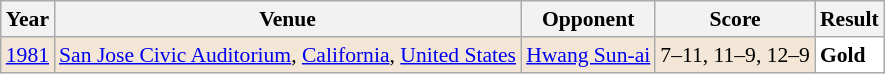<table class="sortable wikitable" style="font-size: 90%;">
<tr>
<th>Year</th>
<th>Venue</th>
<th>Opponent</th>
<th>Score</th>
<th>Result</th>
</tr>
<tr style="background:#F3E6D7">
<td align="center"><a href='#'>1981</a></td>
<td align="left"><a href='#'>San Jose Civic Auditorium</a>, <a href='#'>California</a>, <a href='#'>United States</a></td>
<td align="left"> <a href='#'>Hwang Sun-ai</a></td>
<td align="left">7–11, 11–9, 12–9</td>
<td style="text-align:left; background:white"> <strong>Gold</strong></td>
</tr>
</table>
